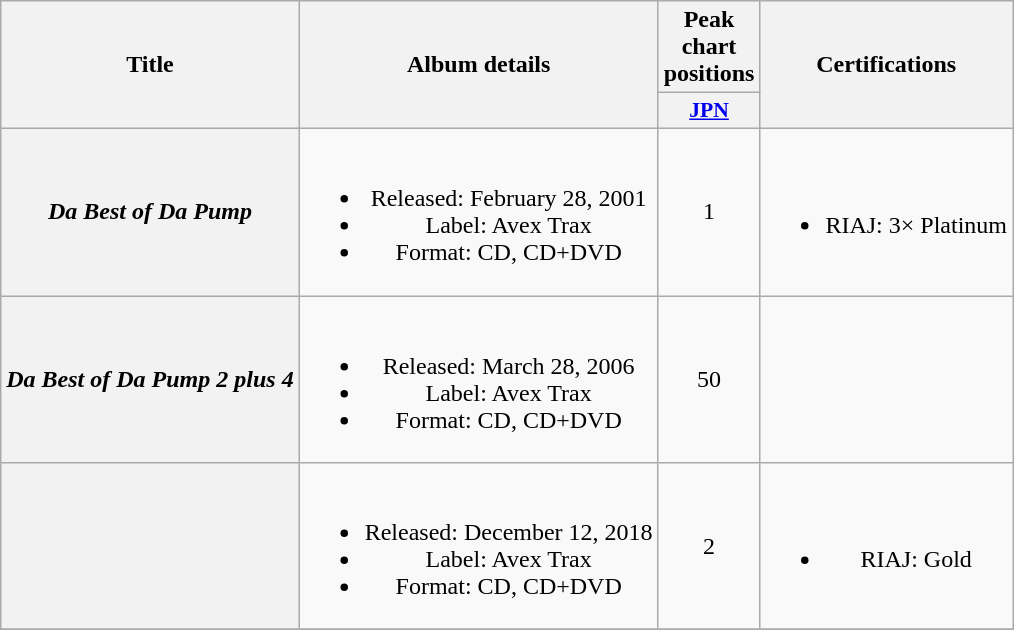<table class="wikitable plainrowheaders" style="text-align:center;">
<tr>
<th scope="col" rowspan="2">Title</th>
<th scope="col" rowspan="2">Album details</th>
<th scope="col" colspan="1">Peak chart positions</th>
<th scope="col" rowspan="2">Certifications</th>
</tr>
<tr>
<th scope="col" style="width:3em;font-size:90%;"><a href='#'>JPN</a><br></th>
</tr>
<tr>
<th scope="row"><em>Da Best of Da Pump</em></th>
<td><br><ul><li>Released: February 28, 2001</li><li>Label: Avex Trax</li><li>Format: CD, CD+DVD</li></ul></td>
<td>1</td>
<td><br><ul><li>RIAJ: 3× Platinum</li></ul></td>
</tr>
<tr>
<th scope="row"><em>Da Best of Da Pump 2 plus 4</em></th>
<td><br><ul><li>Released: March 28, 2006</li><li>Label: Avex Trax</li><li>Format: CD, CD+DVD</li></ul></td>
<td>50</td>
<td></td>
</tr>
<tr>
<th scope="row"><em></em></th>
<td><br><ul><li>Released: December 12, 2018</li><li>Label: Avex Trax</li><li>Format: CD, CD+DVD</li></ul></td>
<td>2</td>
<td><br><ul><li>RIAJ: Gold</li></ul></td>
</tr>
<tr>
</tr>
</table>
